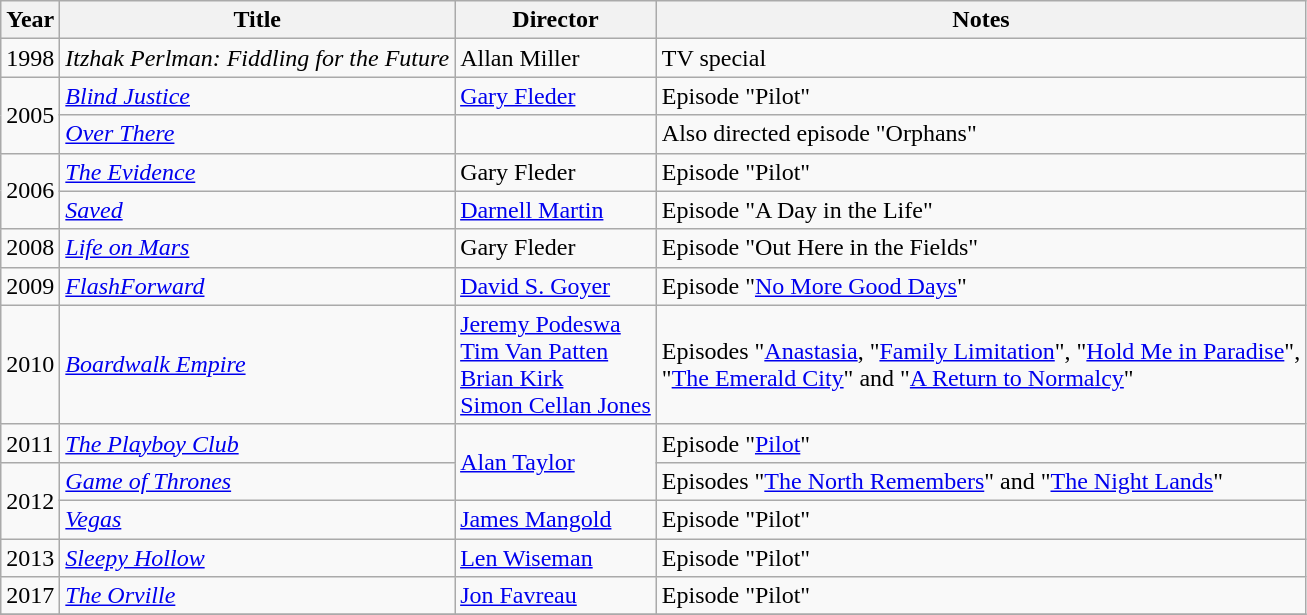<table class="wikitable">
<tr>
<th>Year</th>
<th>Title</th>
<th>Director</th>
<th>Notes</th>
</tr>
<tr>
<td>1998</td>
<td><em>Itzhak Perlman: Fiddling for the Future</em></td>
<td>Allan Miller</td>
<td>TV special</td>
</tr>
<tr>
<td rowspan=2>2005</td>
<td><em><a href='#'>Blind Justice</a></em></td>
<td><a href='#'>Gary Fleder</a></td>
<td>Episode "Pilot"</td>
</tr>
<tr>
<td><em><a href='#'>Over There</a></em></td>
<td></td>
<td>Also directed episode "Orphans"</td>
</tr>
<tr>
<td rowspan=2>2006</td>
<td><em><a href='#'>The Evidence</a></em></td>
<td>Gary Fleder</td>
<td>Episode "Pilot"</td>
</tr>
<tr>
<td><em><a href='#'>Saved</a></em></td>
<td><a href='#'>Darnell Martin</a></td>
<td>Episode "A Day in the Life"</td>
</tr>
<tr>
<td>2008</td>
<td><em><a href='#'>Life on Mars</a></em></td>
<td>Gary Fleder</td>
<td>Episode "Out Here in the Fields"</td>
</tr>
<tr>
<td>2009</td>
<td><em><a href='#'>FlashForward</a></em></td>
<td><a href='#'>David S. Goyer</a></td>
<td>Episode "<a href='#'>No More Good Days</a>"</td>
</tr>
<tr>
<td>2010</td>
<td><em><a href='#'>Boardwalk Empire</a></em></td>
<td><a href='#'>Jeremy Podeswa</a><br><a href='#'>Tim Van Patten</a><br><a href='#'>Brian Kirk</a><br><a href='#'>Simon Cellan Jones</a></td>
<td>Episodes "<a href='#'>Anastasia</a>, "<a href='#'>Family Limitation</a>", "<a href='#'>Hold Me in Paradise</a>",<br>"<a href='#'>The Emerald City</a>" and "<a href='#'>A Return to Normalcy</a>"</td>
</tr>
<tr>
<td>2011</td>
<td><em><a href='#'>The Playboy Club</a></em></td>
<td rowspan=2><a href='#'>Alan Taylor</a></td>
<td>Episode "<a href='#'>Pilot</a>"</td>
</tr>
<tr>
<td rowspan=2>2012</td>
<td><em><a href='#'>Game of Thrones</a></em></td>
<td>Episodes "<a href='#'>The North Remembers</a>" and "<a href='#'>The Night Lands</a>"</td>
</tr>
<tr>
<td><em><a href='#'>Vegas</a></em></td>
<td><a href='#'>James Mangold</a></td>
<td>Episode "Pilot"</td>
</tr>
<tr>
<td>2013</td>
<td><em><a href='#'>Sleepy Hollow</a></em></td>
<td><a href='#'>Len Wiseman</a></td>
<td>Episode "Pilot"</td>
</tr>
<tr>
<td>2017</td>
<td><em><a href='#'>The Orville</a></em></td>
<td><a href='#'>Jon Favreau</a></td>
<td>Episode "Pilot"</td>
</tr>
<tr>
</tr>
</table>
